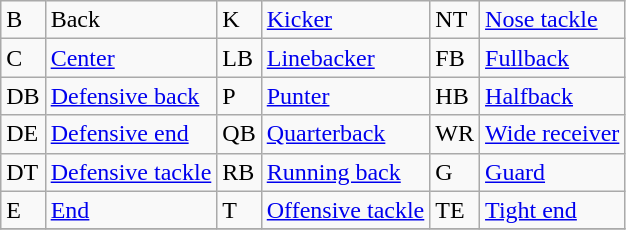<table class="wikitable">
<tr>
<td>B</td>
<td>Back</td>
<td>K</td>
<td><a href='#'>Kicker</a></td>
<td>NT</td>
<td><a href='#'>Nose tackle</a></td>
</tr>
<tr>
<td>C</td>
<td><a href='#'>Center</a></td>
<td>LB</td>
<td><a href='#'>Linebacker</a></td>
<td>FB</td>
<td><a href='#'>Fullback</a></td>
</tr>
<tr>
<td>DB</td>
<td><a href='#'>Defensive back</a></td>
<td>P</td>
<td><a href='#'>Punter</a></td>
<td>HB</td>
<td><a href='#'>Halfback</a></td>
</tr>
<tr>
<td>DE</td>
<td><a href='#'>Defensive end</a></td>
<td>QB</td>
<td><a href='#'>Quarterback</a></td>
<td>WR</td>
<td><a href='#'>Wide receiver</a></td>
</tr>
<tr>
<td>DT</td>
<td><a href='#'>Defensive tackle</a></td>
<td>RB</td>
<td><a href='#'>Running back</a></td>
<td>G</td>
<td><a href='#'>Guard</a></td>
</tr>
<tr>
<td>E</td>
<td><a href='#'>End</a></td>
<td>T</td>
<td><a href='#'>Offensive tackle</a></td>
<td>TE</td>
<td><a href='#'>Tight end</a></td>
</tr>
<tr>
</tr>
</table>
